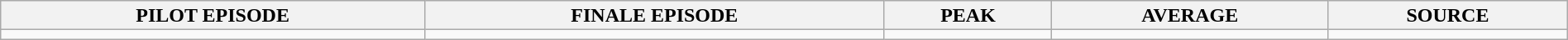<table class="wikitable" style="text-align:center; background:#f9f9f9; line-height:16px;" width="100%">
<tr>
<th>PILOT EPISODE</th>
<th>FINALE EPISODE</th>
<th>PEAK</th>
<th>AVERAGE</th>
<th>SOURCE</th>
</tr>
<tr>
<td></td>
<td></td>
<td></td>
<td></td>
<td></td>
</tr>
</table>
